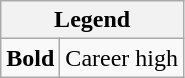<table class="wikitable mw-collapsible">
<tr>
<th colspan="2">Legend</th>
</tr>
<tr>
<td><strong>Bold</strong></td>
<td>Career high</td>
</tr>
</table>
